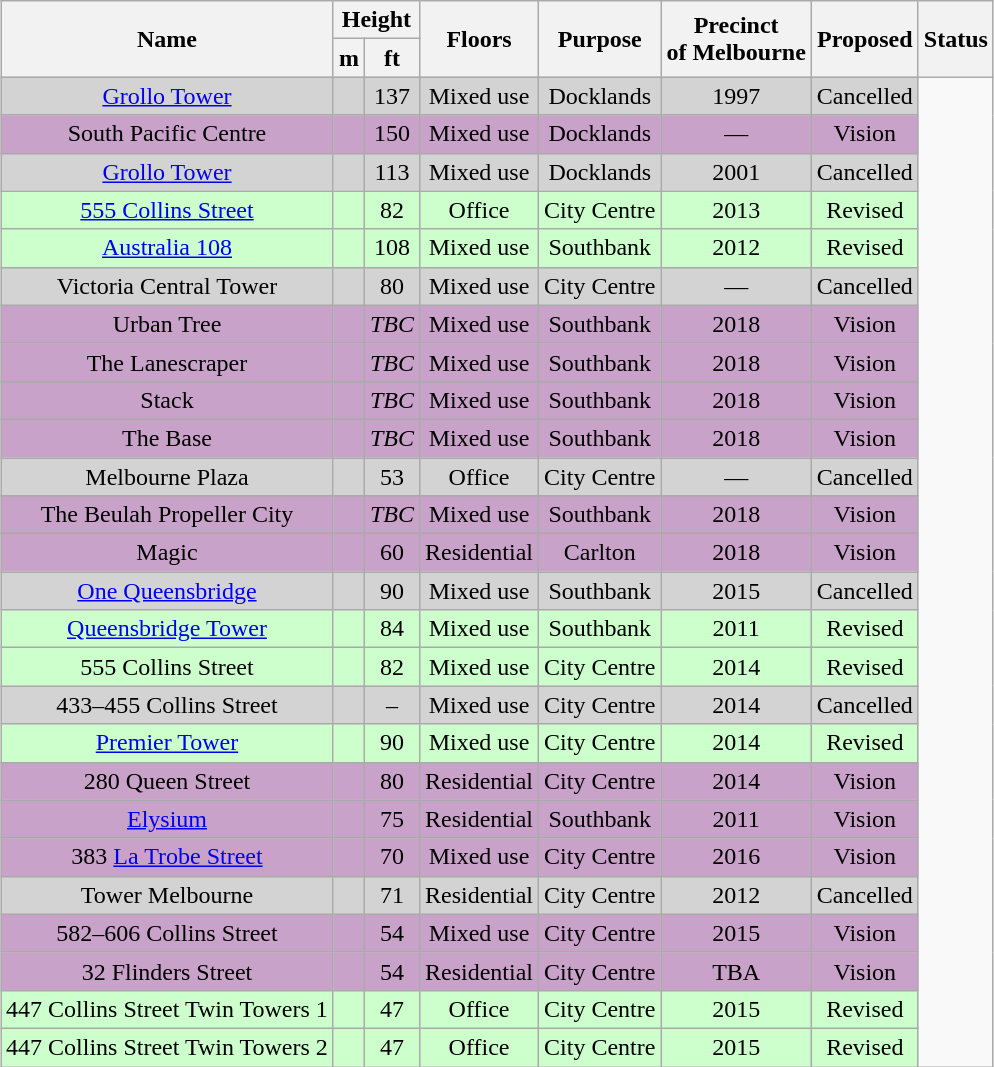<table class="wikitable sortable" style="text-align:center; margin:auto;">
<tr>
<th rowspan="2">Name</th>
<th colspan="2">Height</th>
<th rowspan="2">Floors</th>
<th rowspan="2">Purpose</th>
<th rowspan="2">Precinct<br>of Melbourne</th>
<th rowspan="2">Proposed</th>
<th rowspan="2">Status</th>
</tr>
<tr>
<th>m</th>
<th>ft</th>
</tr>
<tr style="background: lightgray;">
<td><a href='#'>Grollo Tower</a></td>
<td></td>
<td>137</td>
<td>Mixed use</td>
<td>Docklands</td>
<td>1997</td>
<td>Cancelled</td>
</tr>
<tr style="background:#C8A2C8;">
<td>South Pacific Centre</td>
<td></td>
<td>150</td>
<td>Mixed use</td>
<td>Docklands</td>
<td>—</td>
<td>Vision</td>
</tr>
<tr style="background: lightgray;">
<td><a href='#'>Grollo Tower</a></td>
<td></td>
<td>113</td>
<td>Mixed use</td>
<td>Docklands</td>
<td>2001</td>
<td>Cancelled</td>
</tr>
<tr style="background: #ccffcc;">
<td><a href='#'>555 Collins Street</a></td>
<td></td>
<td>82</td>
<td>Office</td>
<td>City Centre</td>
<td>2013</td>
<td>Revised</td>
</tr>
<tr style="background: #ccffcc;">
<td><a href='#'>Australia 108</a></td>
<td></td>
<td>108</td>
<td>Mixed use</td>
<td>Southbank</td>
<td>2012</td>
<td>Revised</td>
</tr>
<tr style="background: lightgray;">
<td>Victoria Central Tower</td>
<td></td>
<td>80</td>
<td>Mixed use</td>
<td>City Centre</td>
<td>—</td>
<td>Cancelled</td>
</tr>
<tr style="background:#C8A2C8;">
<td>Urban Tree</td>
<td></td>
<td><em>TBC</em></td>
<td>Mixed use</td>
<td>Southbank</td>
<td>2018</td>
<td>Vision</td>
</tr>
<tr style="background:#C8A2C8;">
<td>The Lanescraper</td>
<td></td>
<td><em>TBC</em></td>
<td>Mixed use</td>
<td>Southbank</td>
<td>2018</td>
<td>Vision</td>
</tr>
<tr style="background:#C8A2C8;">
<td>Stack</td>
<td></td>
<td><em>TBC</em></td>
<td>Mixed use</td>
<td>Southbank</td>
<td>2018</td>
<td>Vision</td>
</tr>
<tr style="background:#C8A2C8;">
<td>The Base</td>
<td></td>
<td><em>TBC</em></td>
<td>Mixed use</td>
<td>Southbank</td>
<td>2018</td>
<td>Vision</td>
</tr>
<tr style="background: lightgray;">
<td>Melbourne Plaza</td>
<td></td>
<td>53</td>
<td>Office</td>
<td>City Centre</td>
<td>—</td>
<td>Cancelled</td>
</tr>
<tr style="background:#C8A2C8;">
<td>The Beulah Propeller City</td>
<td></td>
<td><em>TBC</em></td>
<td>Mixed use</td>
<td>Southbank</td>
<td>2018</td>
<td>Vision</td>
</tr>
<tr style="background:#C8A2C8;">
<td>Magic</td>
<td></td>
<td>60</td>
<td>Residential</td>
<td>Carlton</td>
<td>2018</td>
<td>Vision</td>
</tr>
<tr style="background: lightgray;">
<td><a href='#'>One Queensbridge</a></td>
<td></td>
<td>90</td>
<td>Mixed use</td>
<td>Southbank</td>
<td>2015</td>
<td>Cancelled</td>
</tr>
<tr style="background: #ccffcc;">
<td><a href='#'>Queensbridge Tower</a></td>
<td></td>
<td>84</td>
<td>Mixed use</td>
<td>Southbank</td>
<td>2011</td>
<td>Revised</td>
</tr>
<tr style="background:#ccffcc">
<td>555 Collins Street</td>
<td></td>
<td>82</td>
<td>Mixed use</td>
<td>City Centre</td>
<td>2014</td>
<td>Revised</td>
</tr>
<tr style="background: lightgray;">
<td>433–455 Collins Street</td>
<td></td>
<td>–</td>
<td>Mixed use</td>
<td>City Centre</td>
<td>2014</td>
<td>Cancelled</td>
</tr>
<tr style="background: #ccffcc">
<td><a href='#'>Premier Tower</a></td>
<td></td>
<td>90</td>
<td>Mixed use</td>
<td>City Centre</td>
<td>2014</td>
<td>Revised</td>
</tr>
<tr style="background:#C8A2C8">
<td>280 Queen Street</td>
<td></td>
<td>80</td>
<td>Residential</td>
<td>City Centre</td>
<td>2014</td>
<td>Vision</td>
</tr>
<tr style="background:#C8A2C8">
<td><a href='#'>Elysium</a></td>
<td></td>
<td>75</td>
<td>Residential</td>
<td>Southbank</td>
<td>2011</td>
<td>Vision</td>
</tr>
<tr style="background:#C8A2C8;">
<td>383 <a href='#'>La Trobe Street</a></td>
<td></td>
<td>70</td>
<td>Mixed use</td>
<td>City Centre</td>
<td>2016</td>
<td>Vision</td>
</tr>
<tr style="background: lightgray;">
<td>Tower Melbourne</td>
<td></td>
<td>71</td>
<td>Residential</td>
<td>City Centre</td>
<td>2012</td>
<td>Cancelled</td>
</tr>
<tr style="background:#C8A2C8;">
<td>582–606 Collins Street</td>
<td></td>
<td>54</td>
<td>Mixed use</td>
<td>City Centre</td>
<td>2015</td>
<td>Vision</td>
</tr>
<tr style="background:#C8A2C8;">
<td>32 Flinders Street</td>
<td></td>
<td>54</td>
<td>Residential</td>
<td>City Centre</td>
<td>TBA</td>
<td>Vision</td>
</tr>
<tr style="background: #ccffcc;">
<td>447 Collins Street Twin Towers 1</td>
<td></td>
<td>47</td>
<td>Office</td>
<td>City Centre</td>
<td>2015</td>
<td>Revised</td>
</tr>
<tr style="background: #ccffcc;">
<td>447 Collins Street Twin Towers 2</td>
<td></td>
<td>47</td>
<td>Office</td>
<td>City Centre</td>
<td>2015</td>
<td>Revised</td>
</tr>
</table>
